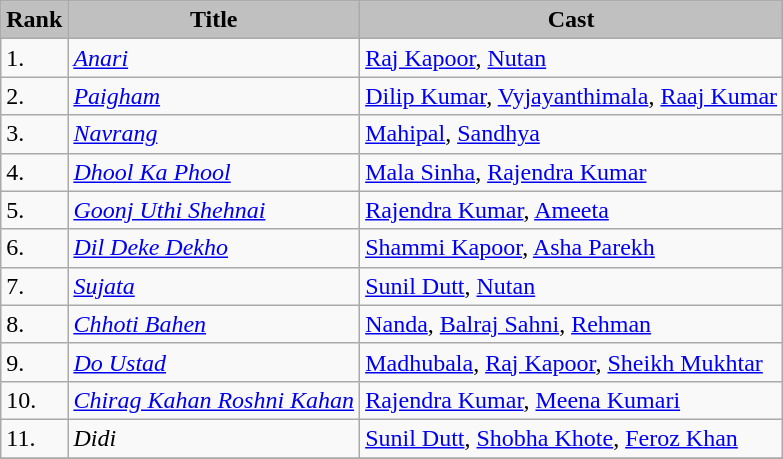<table class="wikitable">
<tr bgcolor="silver" align="center">
<td rowspan="1"><strong>Rank</strong></td>
<td rowspan="1"><strong>Title</strong></td>
<td rowspan="1"><strong>Cast</strong></td>
</tr>
<tr>
<td>1.</td>
<td><em><a href='#'>Anari</a></em></td>
<td><a href='#'>Raj Kapoor</a>, <a href='#'>Nutan</a></td>
</tr>
<tr>
<td>2.</td>
<td><em><a href='#'>Paigham</a></em></td>
<td><a href='#'>Dilip Kumar</a>, <a href='#'>Vyjayanthimala</a>, <a href='#'>Raaj Kumar</a></td>
</tr>
<tr>
<td>3.</td>
<td><em><a href='#'>Navrang</a></em></td>
<td><a href='#'>Mahipal</a>, <a href='#'>Sandhya</a></td>
</tr>
<tr>
<td>4.</td>
<td><em><a href='#'>Dhool Ka Phool</a></em></td>
<td><a href='#'>Mala Sinha</a>, <a href='#'>Rajendra Kumar</a></td>
</tr>
<tr>
<td>5.</td>
<td><em><a href='#'>Goonj Uthi Shehnai</a></em></td>
<td><a href='#'>Rajendra Kumar</a>, <a href='#'>Ameeta</a></td>
</tr>
<tr>
<td>6.</td>
<td><em><a href='#'>Dil Deke Dekho</a></em></td>
<td><a href='#'>Shammi Kapoor</a>, <a href='#'>Asha Parekh</a></td>
</tr>
<tr>
<td>7.</td>
<td><em><a href='#'>Sujata</a></em></td>
<td><a href='#'>Sunil Dutt</a>, <a href='#'>Nutan</a></td>
</tr>
<tr>
<td>8.</td>
<td><em><a href='#'>Chhoti Bahen</a></em></td>
<td><a href='#'>Nanda</a>, <a href='#'>Balraj Sahni</a>, <a href='#'>Rehman</a></td>
</tr>
<tr>
<td>9.</td>
<td><a href='#'><em>Do Ustad</em></a></td>
<td><a href='#'>Madhubala</a>, <a href='#'>Raj Kapoor</a>, <a href='#'>Sheikh Mukhtar</a></td>
</tr>
<tr>
<td>10.</td>
<td><em><a href='#'>Chirag Kahan Roshni Kahan</a></em></td>
<td><a href='#'>Rajendra Kumar</a>, <a href='#'>Meena Kumari</a></td>
</tr>
<tr>
<td>11.</td>
<td><em>Didi</em></td>
<td><a href='#'>Sunil Dutt</a>, <a href='#'>Shobha Khote</a>, <a href='#'>Feroz Khan</a></td>
</tr>
<tr>
</tr>
</table>
